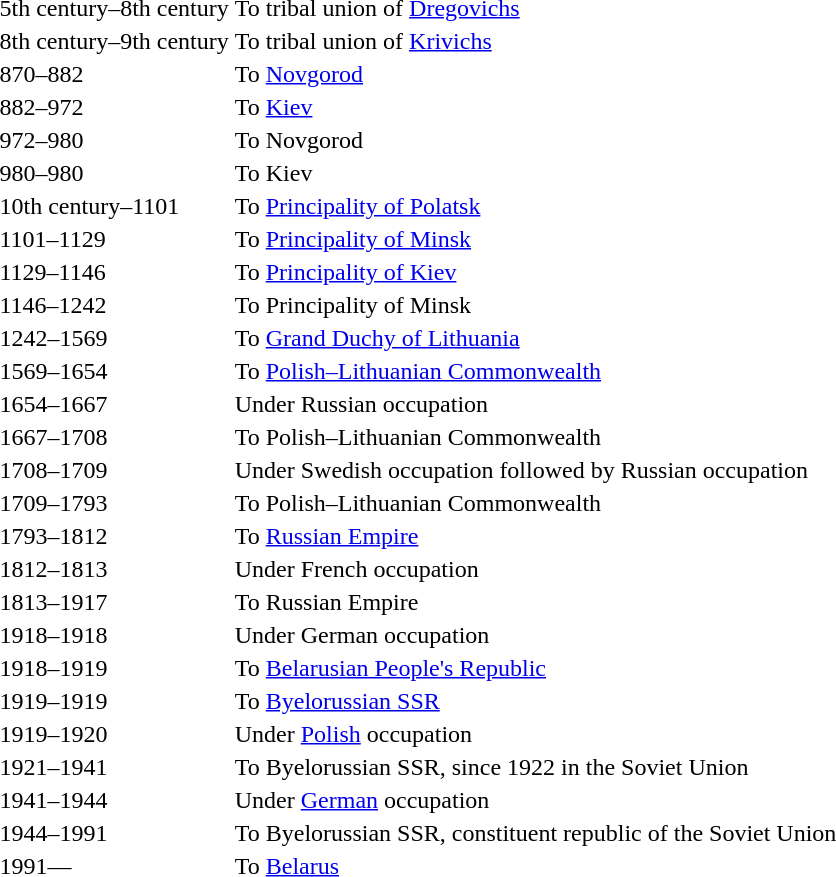<table>
<tr>
<td>5th century–8th century</td>
<td>To tribal union of <a href='#'>Dregovichs</a></td>
</tr>
<tr>
<td>8th century–9th century</td>
<td>To tribal union of <a href='#'>Krivichs</a></td>
</tr>
<tr>
<td>870–882</td>
<td>To <a href='#'>Novgorod</a></td>
</tr>
<tr>
<td>882–972</td>
<td>To <a href='#'>Kiev</a></td>
</tr>
<tr>
<td>972–980</td>
<td>To Novgorod</td>
</tr>
<tr>
<td>980–980</td>
<td>To Kiev</td>
</tr>
<tr>
<td>10th century–1101</td>
<td>To <a href='#'>Principality of Polatsk</a></td>
</tr>
<tr>
<td>1101–1129</td>
<td>To <a href='#'>Principality of Minsk</a></td>
</tr>
<tr>
<td>1129–1146</td>
<td>To <a href='#'>Principality of Kiev</a></td>
</tr>
<tr>
<td>1146–1242</td>
<td>To Principality of Minsk</td>
</tr>
<tr>
<td>1242–1569</td>
<td>To <a href='#'>Grand Duchy of Lithuania</a></td>
</tr>
<tr>
<td>1569–1654</td>
<td>To <a href='#'>Polish–Lithuanian Commonwealth</a></td>
</tr>
<tr>
<td>1654–1667</td>
<td>Under Russian occupation</td>
</tr>
<tr>
<td>1667–1708</td>
<td>To Polish–Lithuanian Commonwealth</td>
</tr>
<tr>
<td>1708–1709</td>
<td>Under Swedish occupation followed by Russian occupation</td>
</tr>
<tr>
<td>1709–1793</td>
<td>To Polish–Lithuanian Commonwealth</td>
</tr>
<tr>
<td>1793–1812</td>
<td>To <a href='#'>Russian Empire</a></td>
</tr>
<tr>
<td>1812–1813</td>
<td>Under French occupation</td>
</tr>
<tr>
<td>1813–1917</td>
<td>To Russian Empire</td>
</tr>
<tr>
<td>1918–1918</td>
<td>Under German occupation</td>
</tr>
<tr>
<td>1918–1919</td>
<td>To <a href='#'>Belarusian People's Republic</a></td>
</tr>
<tr>
<td>1919–1919</td>
<td>To <a href='#'>Byelorussian SSR</a></td>
</tr>
<tr>
<td>1919–1920</td>
<td>Under <a href='#'>Polish</a> occupation</td>
</tr>
<tr>
<td>1921–1941</td>
<td>To Byelorussian SSR, since 1922 in the Soviet Union</td>
</tr>
<tr>
<td>1941–1944</td>
<td>Under <a href='#'>German</a> occupation</td>
</tr>
<tr>
<td>1944–1991</td>
<td>To Byelorussian SSR, constituent republic of the Soviet Union</td>
</tr>
<tr>
<td>1991—</td>
<td>To <a href='#'>Belarus</a></td>
</tr>
</table>
